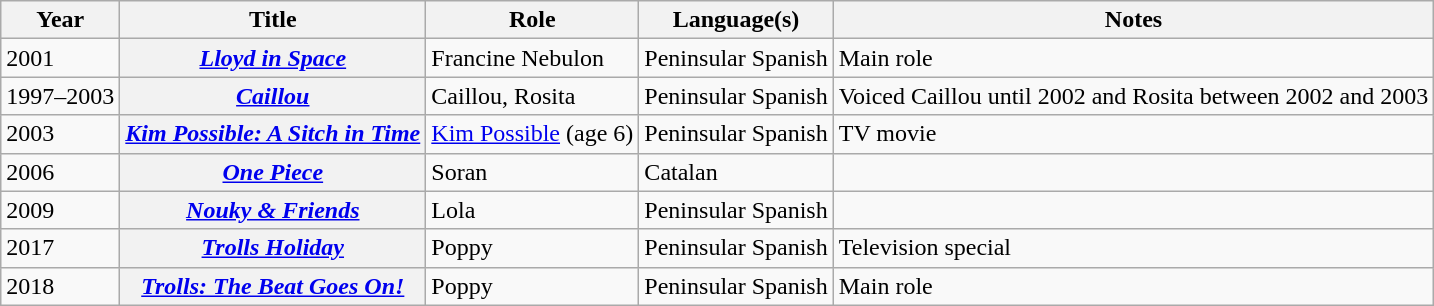<table class="wikitable plainrowheaders sortable">
<tr>
<th scope="col">Year</th>
<th scope="col">Title</th>
<th scope="col">Role</th>
<th>Language(s)</th>
<th>Notes</th>
</tr>
<tr>
<td>2001</td>
<th scope="row"><em><a href='#'>Lloyd in Space</a></em></th>
<td>Francine Nebulon</td>
<td>Peninsular Spanish</td>
<td>Main role</td>
</tr>
<tr>
<td>1997–2003</td>
<th scope="row" ;><em><a href='#'>Caillou</a></em></th>
<td>Caillou, Rosita</td>
<td>Peninsular Spanish</td>
<td>Voiced Caillou until 2002 and Rosita between 2002 and 2003</td>
</tr>
<tr>
<td>2003</td>
<th scope="row"><em><a href='#'>Kim Possible: A Sitch in Time</a></em></th>
<td><a href='#'>Kim Possible</a> (age 6)</td>
<td>Peninsular Spanish</td>
<td>TV movie</td>
</tr>
<tr>
<td>2006</td>
<th scope="row"><a href='#'><em>One Piece</em></a></th>
<td>Soran</td>
<td>Catalan</td>
<td></td>
</tr>
<tr>
<td>2009</td>
<th scope="row"><em><a href='#'>Nouky & Friends</a></em></th>
<td>Lola</td>
<td>Peninsular Spanish</td>
<td></td>
</tr>
<tr>
<td>2017</td>
<th scope="row"><em><a href='#'>Trolls Holiday</a></em></th>
<td>Poppy</td>
<td>Peninsular Spanish</td>
<td>Television special</td>
</tr>
<tr>
<td>2018</td>
<th scope="row"><em><a href='#'>Trolls: The Beat Goes On!</a></em></th>
<td>Poppy</td>
<td>Peninsular Spanish</td>
<td>Main role</td>
</tr>
</table>
